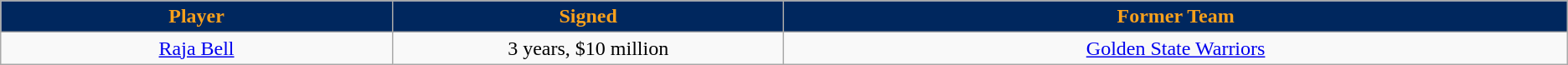<table class="wikitable sortable sortable">
<tr>
<th style="background:#00275e; color:#f9a11c" width="10%">Player</th>
<th style="background:#00275e; color:#f9a11c" width="10%">Signed</th>
<th style="background:#00275e; color:#f9a11c" width="20%">Former Team</th>
</tr>
<tr style="text-align: center">
<td><a href='#'>Raja Bell</a></td>
<td>3 years, $10 million</td>
<td><a href='#'>Golden State Warriors</a></td>
</tr>
</table>
